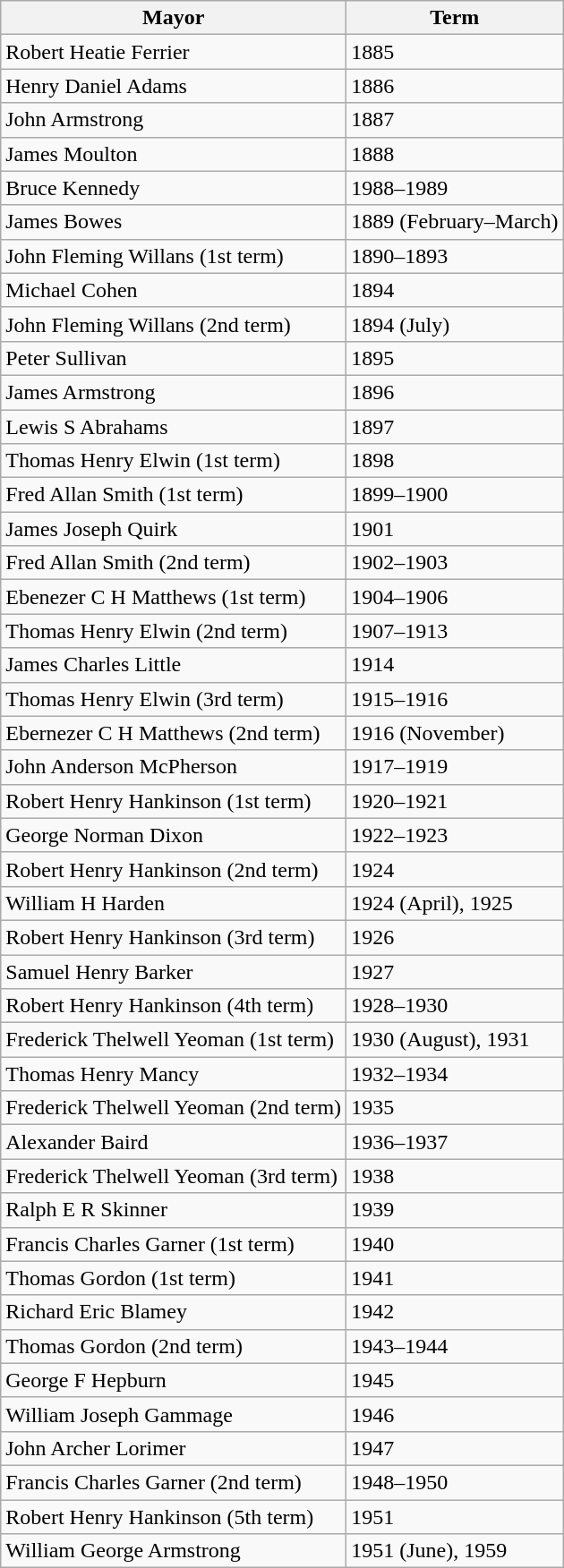<table class="wikitable sortable">
<tr>
<th>Mayor</th>
<th>Term</th>
</tr>
<tr>
<td>Robert Heatie Ferrier</td>
<td>1885</td>
</tr>
<tr>
<td>Henry Daniel Adams</td>
<td>1886</td>
</tr>
<tr>
<td>John Armstrong</td>
<td>1887</td>
</tr>
<tr>
<td>James Moulton</td>
<td>1888</td>
</tr>
<tr>
<td>Bruce Kennedy</td>
<td>1988–1989</td>
</tr>
<tr>
<td>James Bowes</td>
<td>1889 (February–March)</td>
</tr>
<tr>
<td>John Fleming Willans (1st term)</td>
<td>1890–1893</td>
</tr>
<tr>
<td>Michael Cohen</td>
<td>1894</td>
</tr>
<tr>
<td>John Fleming Willans (2nd term)</td>
<td>1894 (July)</td>
</tr>
<tr>
<td>Peter Sullivan</td>
<td>1895</td>
</tr>
<tr>
<td>James Armstrong</td>
<td>1896</td>
</tr>
<tr>
<td>Lewis S Abrahams</td>
<td>1897</td>
</tr>
<tr>
<td>Thomas Henry Elwin (1st term)</td>
<td>1898</td>
</tr>
<tr>
<td>Fred Allan Smith (1st term)</td>
<td>1899–1900</td>
</tr>
<tr>
<td>James Joseph Quirk</td>
<td>1901</td>
</tr>
<tr>
<td>Fred Allan Smith (2nd term)</td>
<td>1902–1903</td>
</tr>
<tr>
<td>Ebenezer C H Matthews (1st term)</td>
<td>1904–1906</td>
</tr>
<tr>
<td>Thomas Henry Elwin (2nd term)</td>
<td>1907–1913</td>
</tr>
<tr>
<td>James Charles Little</td>
<td>1914</td>
</tr>
<tr>
<td>Thomas Henry Elwin (3rd term)</td>
<td>1915–1916</td>
</tr>
<tr>
<td>Ebernezer C H Matthews (2nd term)</td>
<td>1916 (November)</td>
</tr>
<tr>
<td>John Anderson McPherson</td>
<td>1917–1919</td>
</tr>
<tr>
<td>Robert Henry Hankinson (1st term)</td>
<td>1920–1921</td>
</tr>
<tr>
<td>George Norman Dixon</td>
<td>1922–1923</td>
</tr>
<tr>
<td>Robert Henry Hankinson (2nd term)</td>
<td>1924</td>
</tr>
<tr>
<td>William H Harden</td>
<td>1924 (April), 1925</td>
</tr>
<tr>
<td>Robert Henry Hankinson (3rd term)</td>
<td>1926</td>
</tr>
<tr>
<td>Samuel Henry Barker</td>
<td>1927</td>
</tr>
<tr>
<td>Robert Henry Hankinson (4th term)</td>
<td>1928–1930</td>
</tr>
<tr>
<td>Frederick Thelwell Yeoman (1st term)</td>
<td>1930 (August), 1931</td>
</tr>
<tr>
<td>Thomas Henry Mancy</td>
<td>1932–1934</td>
</tr>
<tr>
<td>Frederick Thelwell Yeoman (2nd term)</td>
<td>1935</td>
</tr>
<tr>
<td>Alexander Baird</td>
<td>1936–1937</td>
</tr>
<tr>
<td>Frederick Thelwell Yeoman (3rd term)</td>
<td>1938</td>
</tr>
<tr>
<td>Ralph E R Skinner</td>
<td>1939</td>
</tr>
<tr>
<td>Francis Charles Garner (1st term)</td>
<td>1940</td>
</tr>
<tr>
<td>Thomas Gordon (1st term)</td>
<td>1941</td>
</tr>
<tr>
<td>Richard Eric Blamey</td>
<td>1942</td>
</tr>
<tr>
<td>Thomas Gordon (2nd term)</td>
<td>1943–1944</td>
</tr>
<tr>
<td>George F Hepburn</td>
<td>1945</td>
</tr>
<tr>
<td>William Joseph Gammage</td>
<td>1946</td>
</tr>
<tr>
<td>John Archer Lorimer</td>
<td>1947</td>
</tr>
<tr>
<td>Francis Charles Garner (2nd term)</td>
<td>1948–1950</td>
</tr>
<tr>
<td>Robert Henry Hankinson (5th term)</td>
<td>1951</td>
</tr>
<tr>
<td>William George Armstrong</td>
<td>1951 (June), 1959</td>
</tr>
</table>
